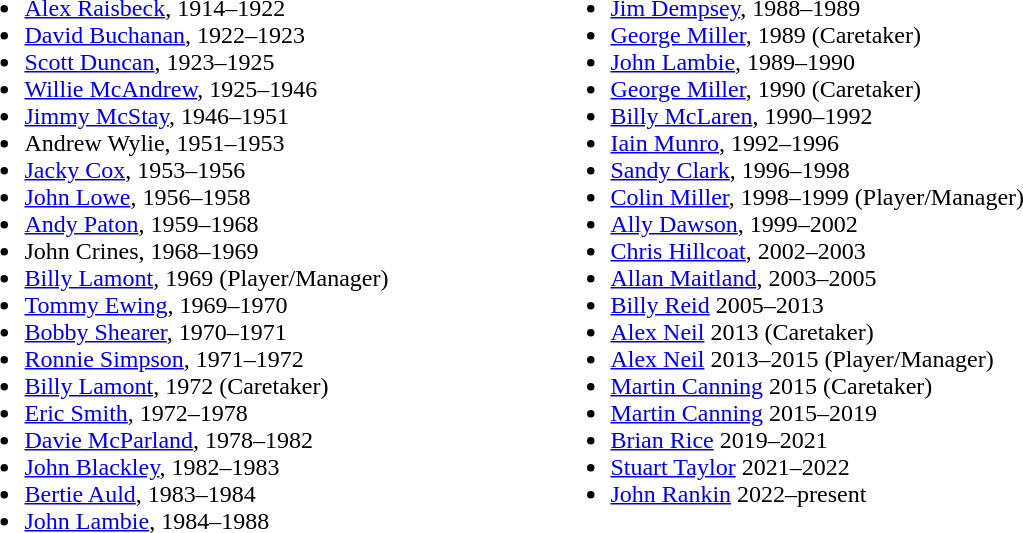<table>
<tr>
<td valign="top"><br><ul><li> <a href='#'>Alex Raisbeck</a>, 1914–1922</li><li> <a href='#'>David Buchanan</a>, 1922–1923</li><li> <a href='#'>Scott Duncan</a>, 1923–1925</li><li> <a href='#'>Willie McAndrew</a>, 1925–1946</li><li> <a href='#'>Jimmy McStay</a>, 1946–1951</li><li> Andrew Wylie, 1951–1953</li><li> <a href='#'>Jacky Cox</a>, 1953–1956</li><li> <a href='#'>John Lowe</a>, 1956–1958</li><li> <a href='#'>Andy Paton</a>, 1959–1968</li><li> John Crines, 1968–1969</li><li> <a href='#'>Billy Lamont</a>, 1969 (Player/Manager)</li><li> <a href='#'>Tommy Ewing</a>, 1969–1970</li><li> <a href='#'>Bobby Shearer</a>, 1970–1971</li><li> <a href='#'>Ronnie Simpson</a>, 1971–1972</li><li> <a href='#'>Billy Lamont</a>, 1972 (Caretaker)</li><li> <a href='#'>Eric Smith</a>, 1972–1978</li><li> <a href='#'>Davie McParland</a>, 1978–1982</li><li> <a href='#'>John Blackley</a>, 1982–1983</li><li> <a href='#'>Bertie Auld</a>, 1983–1984</li><li> <a href='#'>John Lambie</a>, 1984–1988</li></ul></td>
<td width="100"> </td>
<td valign="top"><br><ul><li> <a href='#'>Jim Dempsey</a>, 1988–1989</li><li> <a href='#'>George Miller</a>, 1989 (Caretaker)</li><li> <a href='#'>John Lambie</a>, 1989–1990</li><li> <a href='#'>George Miller</a>, 1990 (Caretaker)</li><li> <a href='#'>Billy McLaren</a>, 1990–1992</li><li> <a href='#'>Iain Munro</a>, 1992–1996</li><li> <a href='#'>Sandy Clark</a>, 1996–1998</li><li> <a href='#'>Colin Miller</a>, 1998–1999 (Player/Manager)</li><li> <a href='#'>Ally Dawson</a>, 1999–2002</li><li> <a href='#'>Chris Hillcoat</a>, 2002–2003</li><li> <a href='#'>Allan Maitland</a>, 2003–2005</li><li> <a href='#'>Billy Reid</a> 2005–2013</li><li> <a href='#'>Alex Neil</a> 2013 (Caretaker)</li><li> <a href='#'>Alex Neil</a> 2013–2015 (Player/Manager)</li><li> <a href='#'>Martin Canning</a> 2015 (Caretaker)</li><li> <a href='#'>Martin Canning</a> 2015–2019</li><li> <a href='#'>Brian Rice</a> 2019–2021</li><li> <a href='#'>Stuart Taylor</a> 2021–2022</li><li> <a href='#'>John Rankin</a> 2022–present</li></ul></td>
</tr>
</table>
